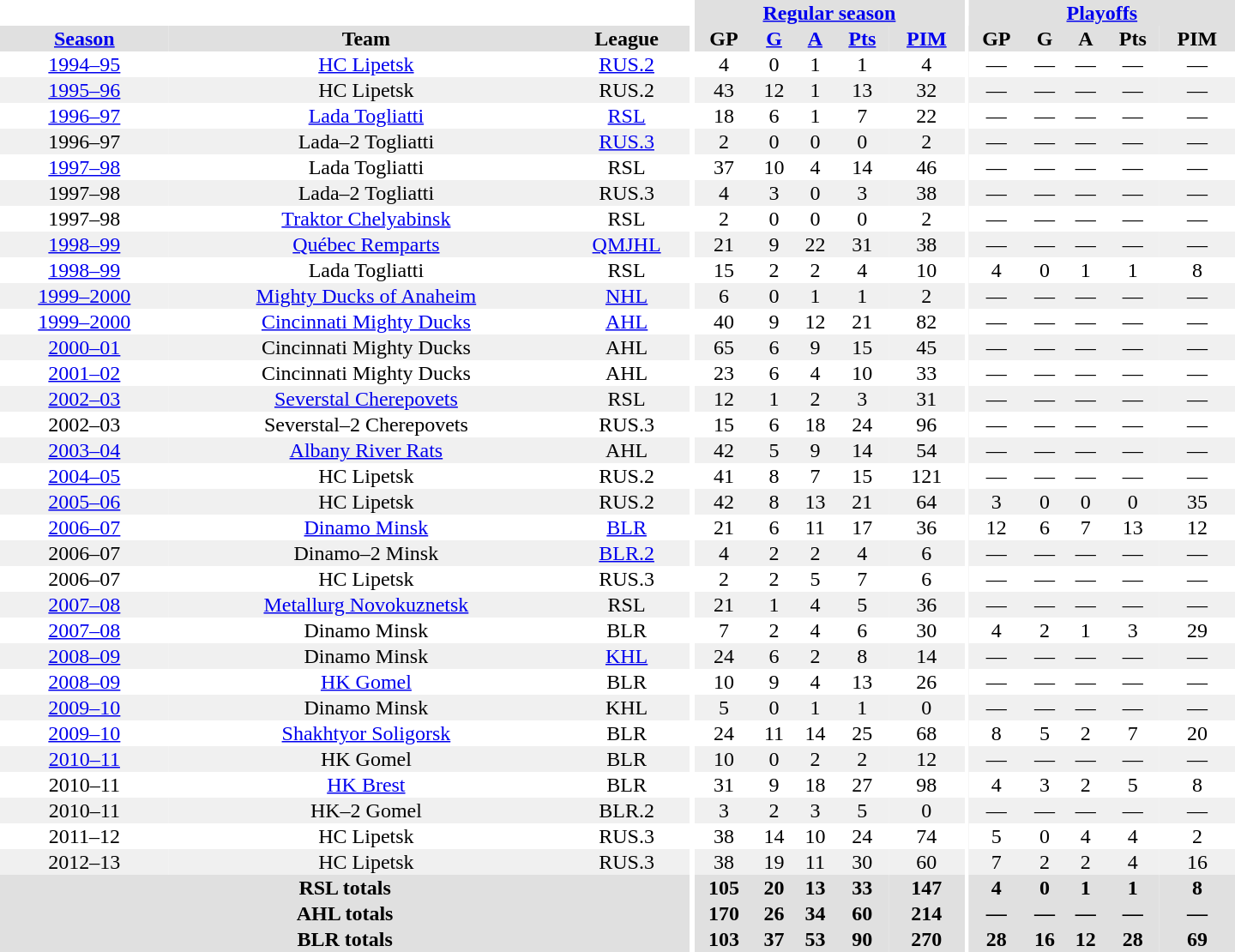<table border="0" cellpadding="1" cellspacing="0" style="text-align:center; width:60em">
<tr bgcolor="#e0e0e0">
<th colspan="3"  bgcolor="#ffffff"></th>
<th rowspan="99" bgcolor="#ffffff"></th>
<th colspan="5"><a href='#'>Regular season</a></th>
<th rowspan="99" bgcolor="#ffffff"></th>
<th colspan="5"><a href='#'>Playoffs</a></th>
</tr>
<tr bgcolor="#e0e0e0">
<th><a href='#'>Season</a></th>
<th>Team</th>
<th>League</th>
<th>GP</th>
<th><a href='#'>G</a></th>
<th><a href='#'>A</a></th>
<th><a href='#'>Pts</a></th>
<th><a href='#'>PIM</a></th>
<th>GP</th>
<th>G</th>
<th>A</th>
<th>Pts</th>
<th>PIM</th>
</tr>
<tr>
<td><a href='#'>1994–95</a></td>
<td><a href='#'>HC Lipetsk</a></td>
<td><a href='#'>RUS.2</a></td>
<td>4</td>
<td>0</td>
<td>1</td>
<td>1</td>
<td>4</td>
<td>—</td>
<td>—</td>
<td>—</td>
<td>—</td>
<td>—</td>
</tr>
<tr bgcolor="#f0f0f0">
<td><a href='#'>1995–96</a></td>
<td>HC Lipetsk</td>
<td>RUS.2</td>
<td>43</td>
<td>12</td>
<td>1</td>
<td>13</td>
<td>32</td>
<td>—</td>
<td>—</td>
<td>—</td>
<td>—</td>
<td>—</td>
</tr>
<tr>
<td><a href='#'>1996–97</a></td>
<td><a href='#'>Lada Togliatti</a></td>
<td><a href='#'>RSL</a></td>
<td>18</td>
<td>6</td>
<td>1</td>
<td>7</td>
<td>22</td>
<td>—</td>
<td>—</td>
<td>—</td>
<td>—</td>
<td>—</td>
</tr>
<tr bgcolor="#f0f0f0">
<td>1996–97</td>
<td>Lada–2 Togliatti</td>
<td><a href='#'>RUS.3</a></td>
<td>2</td>
<td>0</td>
<td>0</td>
<td>0</td>
<td>2</td>
<td>—</td>
<td>—</td>
<td>—</td>
<td>—</td>
<td>—</td>
</tr>
<tr>
<td><a href='#'>1997–98</a></td>
<td>Lada Togliatti</td>
<td>RSL</td>
<td>37</td>
<td>10</td>
<td>4</td>
<td>14</td>
<td>46</td>
<td>—</td>
<td>—</td>
<td>—</td>
<td>—</td>
<td>—</td>
</tr>
<tr bgcolor="#f0f0f0">
<td>1997–98</td>
<td>Lada–2 Togliatti</td>
<td>RUS.3</td>
<td>4</td>
<td>3</td>
<td>0</td>
<td>3</td>
<td>38</td>
<td>—</td>
<td>—</td>
<td>—</td>
<td>—</td>
<td>—</td>
</tr>
<tr>
<td>1997–98</td>
<td><a href='#'>Traktor Chelyabinsk</a></td>
<td>RSL</td>
<td>2</td>
<td>0</td>
<td>0</td>
<td>0</td>
<td>2</td>
<td>—</td>
<td>—</td>
<td>—</td>
<td>—</td>
<td>—</td>
</tr>
<tr bgcolor="#f0f0f0">
<td><a href='#'>1998–99</a></td>
<td><a href='#'>Québec Remparts</a></td>
<td><a href='#'>QMJHL</a></td>
<td>21</td>
<td>9</td>
<td>22</td>
<td>31</td>
<td>38</td>
<td>—</td>
<td>—</td>
<td>—</td>
<td>—</td>
<td>—</td>
</tr>
<tr>
<td><a href='#'>1998–99</a></td>
<td>Lada Togliatti</td>
<td>RSL</td>
<td>15</td>
<td>2</td>
<td>2</td>
<td>4</td>
<td>10</td>
<td>4</td>
<td>0</td>
<td>1</td>
<td>1</td>
<td>8</td>
</tr>
<tr bgcolor="#f0f0f0">
<td><a href='#'>1999–2000</a></td>
<td><a href='#'>Mighty Ducks of Anaheim</a></td>
<td><a href='#'>NHL</a></td>
<td>6</td>
<td>0</td>
<td>1</td>
<td>1</td>
<td>2</td>
<td>—</td>
<td>—</td>
<td>—</td>
<td>—</td>
<td>—</td>
</tr>
<tr>
<td><a href='#'>1999–2000</a></td>
<td><a href='#'>Cincinnati Mighty Ducks</a></td>
<td><a href='#'>AHL</a></td>
<td>40</td>
<td>9</td>
<td>12</td>
<td>21</td>
<td>82</td>
<td>—</td>
<td>—</td>
<td>—</td>
<td>—</td>
<td>—</td>
</tr>
<tr bgcolor="#f0f0f0">
<td><a href='#'>2000–01</a></td>
<td>Cincinnati Mighty Ducks</td>
<td>AHL</td>
<td>65</td>
<td>6</td>
<td>9</td>
<td>15</td>
<td>45</td>
<td>—</td>
<td>—</td>
<td>—</td>
<td>—</td>
<td>—</td>
</tr>
<tr>
<td><a href='#'>2001–02</a></td>
<td>Cincinnati Mighty Ducks</td>
<td>AHL</td>
<td>23</td>
<td>6</td>
<td>4</td>
<td>10</td>
<td>33</td>
<td>—</td>
<td>—</td>
<td>—</td>
<td>—</td>
<td>—</td>
</tr>
<tr bgcolor="#f0f0f0">
<td><a href='#'>2002–03</a></td>
<td><a href='#'>Severstal Cherepovets</a></td>
<td>RSL</td>
<td>12</td>
<td>1</td>
<td>2</td>
<td>3</td>
<td>31</td>
<td>—</td>
<td>—</td>
<td>—</td>
<td>—</td>
<td>—</td>
</tr>
<tr>
<td>2002–03</td>
<td>Severstal–2 Cherepovets</td>
<td>RUS.3</td>
<td>15</td>
<td>6</td>
<td>18</td>
<td>24</td>
<td>96</td>
<td>—</td>
<td>—</td>
<td>—</td>
<td>—</td>
<td>—</td>
</tr>
<tr bgcolor="#f0f0f0">
<td><a href='#'>2003–04</a></td>
<td><a href='#'>Albany River Rats</a></td>
<td>AHL</td>
<td>42</td>
<td>5</td>
<td>9</td>
<td>14</td>
<td>54</td>
<td>—</td>
<td>—</td>
<td>—</td>
<td>—</td>
<td>—</td>
</tr>
<tr>
<td><a href='#'>2004–05</a></td>
<td>HC Lipetsk</td>
<td>RUS.2</td>
<td>41</td>
<td>8</td>
<td>7</td>
<td>15</td>
<td>121</td>
<td>—</td>
<td>—</td>
<td>—</td>
<td>—</td>
<td>—</td>
</tr>
<tr bgcolor="#f0f0f0">
<td><a href='#'>2005–06</a></td>
<td>HC Lipetsk</td>
<td>RUS.2</td>
<td>42</td>
<td>8</td>
<td>13</td>
<td>21</td>
<td>64</td>
<td>3</td>
<td>0</td>
<td>0</td>
<td>0</td>
<td>35</td>
</tr>
<tr>
<td><a href='#'>2006–07</a></td>
<td><a href='#'>Dinamo Minsk</a></td>
<td><a href='#'>BLR</a></td>
<td>21</td>
<td>6</td>
<td>11</td>
<td>17</td>
<td>36</td>
<td>12</td>
<td>6</td>
<td>7</td>
<td>13</td>
<td>12</td>
</tr>
<tr bgcolor="#f0f0f0">
<td>2006–07</td>
<td>Dinamo–2 Minsk</td>
<td><a href='#'>BLR.2</a></td>
<td>4</td>
<td>2</td>
<td>2</td>
<td>4</td>
<td>6</td>
<td>—</td>
<td>—</td>
<td>—</td>
<td>—</td>
<td>—</td>
</tr>
<tr>
<td>2006–07</td>
<td>HC Lipetsk</td>
<td>RUS.3</td>
<td>2</td>
<td>2</td>
<td>5</td>
<td>7</td>
<td>6</td>
<td>—</td>
<td>—</td>
<td>—</td>
<td>—</td>
<td>—</td>
</tr>
<tr bgcolor="#f0f0f0">
<td><a href='#'>2007–08</a></td>
<td><a href='#'>Metallurg Novokuznetsk</a></td>
<td>RSL</td>
<td>21</td>
<td>1</td>
<td>4</td>
<td>5</td>
<td>36</td>
<td>—</td>
<td>—</td>
<td>—</td>
<td>—</td>
<td>—</td>
</tr>
<tr>
<td><a href='#'>2007–08</a></td>
<td>Dinamo Minsk</td>
<td>BLR</td>
<td>7</td>
<td>2</td>
<td>4</td>
<td>6</td>
<td>30</td>
<td>4</td>
<td>2</td>
<td>1</td>
<td>3</td>
<td>29</td>
</tr>
<tr bgcolor="#f0f0f0">
<td><a href='#'>2008–09</a></td>
<td>Dinamo Minsk</td>
<td><a href='#'>KHL</a></td>
<td>24</td>
<td>6</td>
<td>2</td>
<td>8</td>
<td>14</td>
<td>—</td>
<td>—</td>
<td>—</td>
<td>—</td>
<td>—</td>
</tr>
<tr>
<td><a href='#'>2008–09</a></td>
<td><a href='#'>HK Gomel</a></td>
<td>BLR</td>
<td>10</td>
<td>9</td>
<td>4</td>
<td>13</td>
<td>26</td>
<td>—</td>
<td>—</td>
<td>—</td>
<td>—</td>
<td>—</td>
</tr>
<tr bgcolor="#f0f0f0">
<td><a href='#'>2009–10</a></td>
<td>Dinamo Minsk</td>
<td>KHL</td>
<td>5</td>
<td>0</td>
<td>1</td>
<td>1</td>
<td>0</td>
<td>—</td>
<td>—</td>
<td>—</td>
<td>—</td>
<td>—</td>
</tr>
<tr>
<td><a href='#'>2009–10</a></td>
<td><a href='#'>Shakhtyor Soligorsk</a></td>
<td>BLR</td>
<td>24</td>
<td>11</td>
<td>14</td>
<td>25</td>
<td>68</td>
<td>8</td>
<td>5</td>
<td>2</td>
<td>7</td>
<td>20</td>
</tr>
<tr bgcolor="#f0f0f0">
<td><a href='#'>2010–11</a></td>
<td>HK Gomel</td>
<td>BLR</td>
<td>10</td>
<td>0</td>
<td>2</td>
<td>2</td>
<td>12</td>
<td>—</td>
<td>—</td>
<td>—</td>
<td>—</td>
<td>—</td>
</tr>
<tr>
<td>2010–11</td>
<td><a href='#'>HK Brest</a></td>
<td>BLR</td>
<td>31</td>
<td>9</td>
<td>18</td>
<td>27</td>
<td>98</td>
<td>4</td>
<td>3</td>
<td>2</td>
<td>5</td>
<td>8</td>
</tr>
<tr bgcolor="#f0f0f0">
<td>2010–11</td>
<td>HK–2 Gomel</td>
<td>BLR.2</td>
<td>3</td>
<td>2</td>
<td>3</td>
<td>5</td>
<td>0</td>
<td>—</td>
<td>—</td>
<td>—</td>
<td>—</td>
<td>—</td>
</tr>
<tr>
<td>2011–12</td>
<td>HC Lipetsk</td>
<td>RUS.3</td>
<td>38</td>
<td>14</td>
<td>10</td>
<td>24</td>
<td>74</td>
<td>5</td>
<td>0</td>
<td>4</td>
<td>4</td>
<td>2</td>
</tr>
<tr bgcolor="#f0f0f0">
<td>2012–13</td>
<td>HC Lipetsk</td>
<td>RUS.3</td>
<td>38</td>
<td>19</td>
<td>11</td>
<td>30</td>
<td>60</td>
<td>7</td>
<td>2</td>
<td>2</td>
<td>4</td>
<td>16</td>
</tr>
<tr bgcolor="#e0e0e0">
<th colspan="3">RSL totals</th>
<th>105</th>
<th>20</th>
<th>13</th>
<th>33</th>
<th>147</th>
<th>4</th>
<th>0</th>
<th>1</th>
<th>1</th>
<th>8</th>
</tr>
<tr bgcolor="#e0e0e0">
<th colspan="3">AHL totals</th>
<th>170</th>
<th>26</th>
<th>34</th>
<th>60</th>
<th>214</th>
<th>—</th>
<th>—</th>
<th>—</th>
<th>—</th>
<th>—</th>
</tr>
<tr bgcolor="#e0e0e0">
<th colspan="3">BLR totals</th>
<th>103</th>
<th>37</th>
<th>53</th>
<th>90</th>
<th>270</th>
<th>28</th>
<th>16</th>
<th>12</th>
<th>28</th>
<th>69</th>
</tr>
</table>
